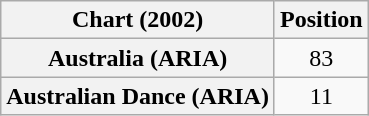<table class="wikitable plainrowheaders" style="text-align:center">
<tr>
<th scope="col">Chart (2002)</th>
<th scope="col">Position</th>
</tr>
<tr>
<th scope="row">Australia (ARIA)</th>
<td>83</td>
</tr>
<tr>
<th scope="row">Australian Dance (ARIA)</th>
<td>11</td>
</tr>
</table>
